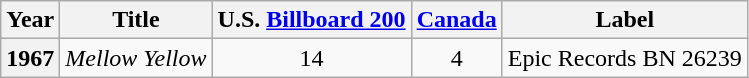<table class="wikitable sortable">
<tr>
<th>Year</th>
<th>Title</th>
<th>U.S. <a href='#'>Billboard 200</a></th>
<th><a href='#'>Canada</a></th>
<th>Label</th>
</tr>
<tr>
<th>1967</th>
<td><em>Mellow Yellow</em></td>
<td align=center>14</td>
<td align=center>4</td>
<td>Epic Records BN 26239</td>
</tr>
</table>
